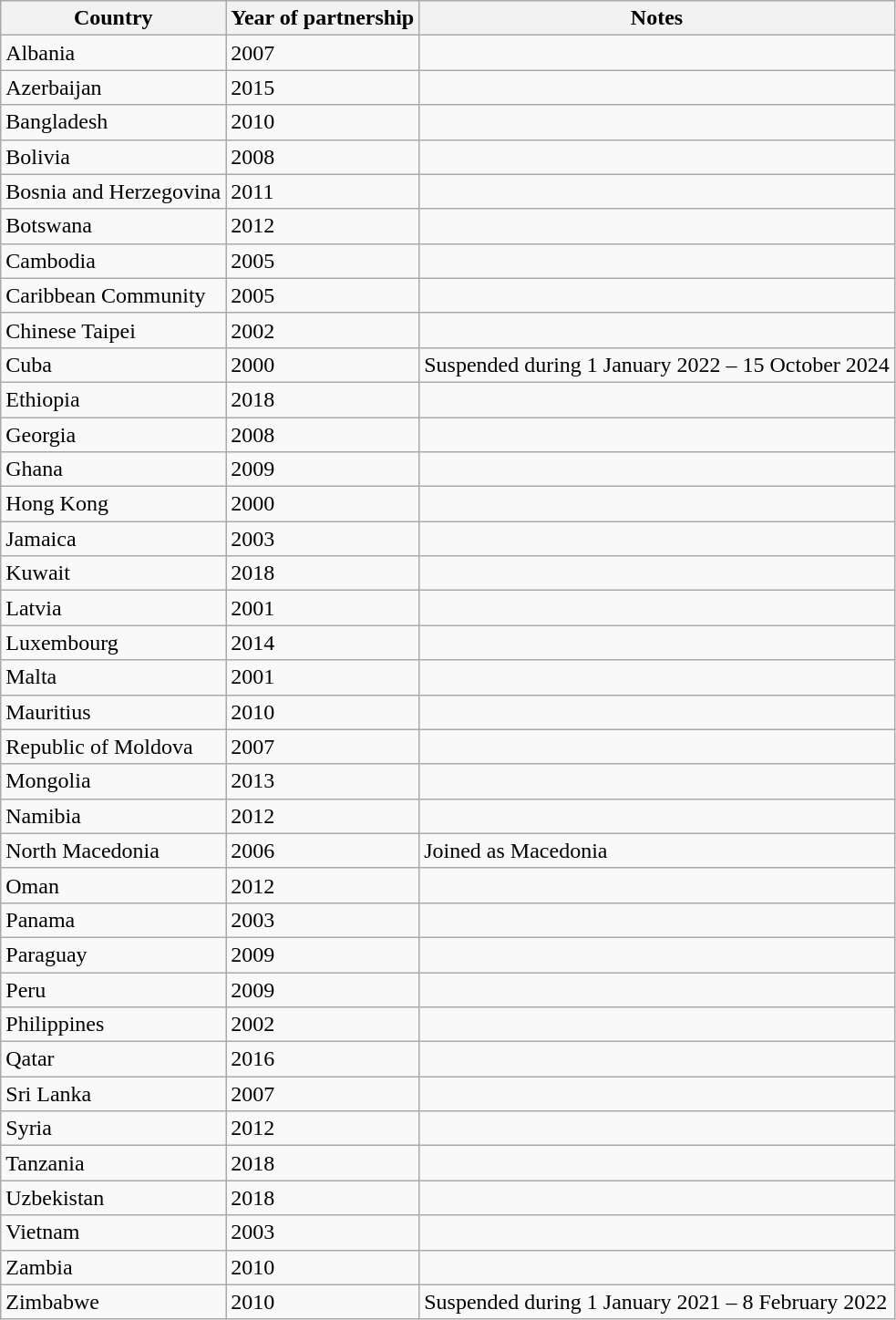<table class="wikitable sortable">
<tr>
<th>Country</th>
<th>Year of partnership</th>
<th>Notes</th>
</tr>
<tr>
<td>Albania</td>
<td>2007</td>
<td></td>
</tr>
<tr>
<td>Azerbaijan</td>
<td>2015</td>
<td></td>
</tr>
<tr>
<td>Bangladesh</td>
<td>2010</td>
<td></td>
</tr>
<tr>
<td>Bolivia</td>
<td>2008</td>
<td></td>
</tr>
<tr>
<td>Bosnia and Herzegovina</td>
<td>2011</td>
<td></td>
</tr>
<tr>
<td>Botswana</td>
<td>2012</td>
<td></td>
</tr>
<tr>
<td>Cambodia</td>
<td>2005</td>
<td></td>
</tr>
<tr>
<td>Caribbean Community</td>
<td>2005</td>
<td></td>
</tr>
<tr>
<td>Chinese Taipei</td>
<td>2002</td>
<td></td>
</tr>
<tr>
<td>Cuba</td>
<td>2000</td>
<td>Suspended during 1 January 2022 – 15 October 2024</td>
</tr>
<tr>
<td>Ethiopia</td>
<td>2018</td>
<td></td>
</tr>
<tr>
<td>Georgia</td>
<td>2008</td>
<td></td>
</tr>
<tr>
<td>Ghana</td>
<td>2009</td>
<td></td>
</tr>
<tr>
<td>Hong Kong</td>
<td>2000</td>
<td></td>
</tr>
<tr>
<td>Jamaica</td>
<td>2003</td>
<td></td>
</tr>
<tr>
<td>Kuwait</td>
<td>2018</td>
<td></td>
</tr>
<tr>
<td>Latvia</td>
<td>2001</td>
<td></td>
</tr>
<tr>
<td>Luxembourg</td>
<td>2014</td>
<td></td>
</tr>
<tr>
<td>Malta</td>
<td>2001</td>
<td></td>
</tr>
<tr>
<td>Mauritius</td>
<td>2010</td>
<td></td>
</tr>
<tr>
<td>Republic of Moldova</td>
<td>2007</td>
<td></td>
</tr>
<tr>
<td>Mongolia</td>
<td>2013</td>
<td></td>
</tr>
<tr>
<td>Namibia</td>
<td>2012</td>
<td></td>
</tr>
<tr>
<td>North Macedonia</td>
<td>2006</td>
<td>Joined as Macedonia</td>
</tr>
<tr>
<td>Oman</td>
<td>2012</td>
<td></td>
</tr>
<tr>
<td>Panama</td>
<td>2003</td>
<td></td>
</tr>
<tr>
<td>Paraguay</td>
<td>2009</td>
<td></td>
</tr>
<tr>
<td>Peru</td>
<td>2009</td>
<td></td>
</tr>
<tr>
<td>Philippines</td>
<td>2002</td>
<td></td>
</tr>
<tr>
<td>Qatar</td>
<td>2016</td>
<td></td>
</tr>
<tr>
<td>Sri Lanka</td>
<td>2007</td>
<td></td>
</tr>
<tr>
<td>Syria</td>
<td>2012</td>
<td></td>
</tr>
<tr>
<td>Tanzania</td>
<td>2018</td>
<td></td>
</tr>
<tr>
<td>Uzbekistan</td>
<td>2018</td>
<td></td>
</tr>
<tr>
<td>Vietnam</td>
<td>2003</td>
<td></td>
</tr>
<tr>
<td>Zambia</td>
<td>2010</td>
<td></td>
</tr>
<tr>
<td>Zimbabwe</td>
<td>2010</td>
<td>Suspended during 1 January 2021 – 8 February 2022</td>
</tr>
</table>
